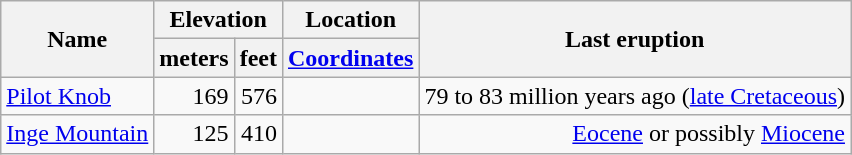<table class="wikitable sortable">
<tr>
<th rowspan="2">Name</th>
<th colspan ="2">Elevation</th>
<th>Location</th>
<th rowspan="2">Last eruption</th>
</tr>
<tr>
<th>meters</th>
<th>feet</th>
<th><a href='#'>Coordinates</a></th>
</tr>
<tr style="text-align:right;">
<td style="text-align:left;"><a href='#'>Pilot Knob</a></td>
<td>169</td>
<td>576</td>
<td></td>
<td>79 to 83 million years ago (<a href='#'>late Cretaceous</a>)</td>
</tr>
<tr style="text-align:right;">
<td style="text-align:left;"><a href='#'>Inge Mountain</a></td>
<td>125</td>
<td>410</td>
<td></td>
<td><a href='#'>Eocene</a> or possibly <a href='#'>Miocene</a></td>
</tr>
</table>
